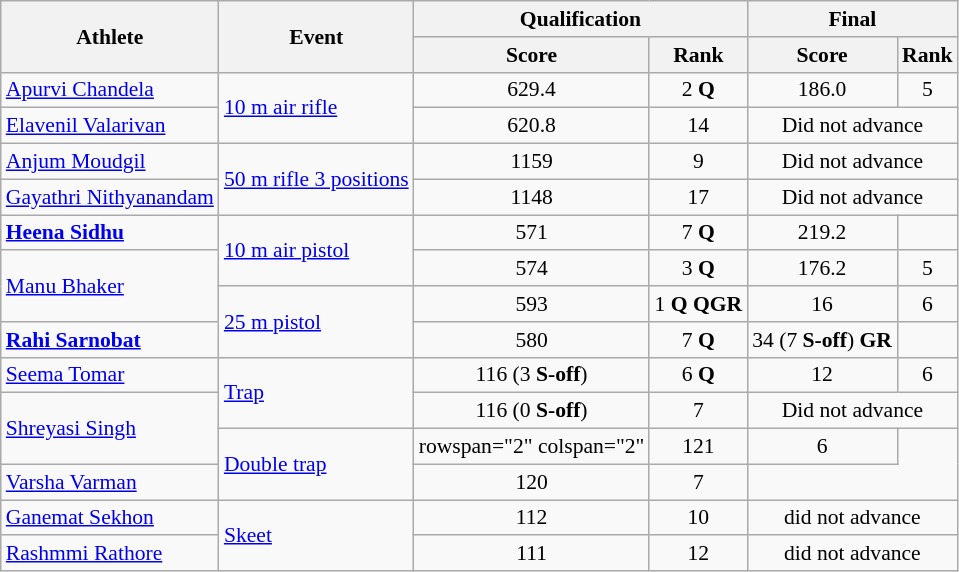<table class="wikitable" style="text-align:center; font-size:90%">
<tr>
<th rowspan="2">Athlete</th>
<th rowspan="2">Event</th>
<th colspan="2">Qualification</th>
<th colspan="2">Final</th>
</tr>
<tr>
<th>Score</th>
<th>Rank</th>
<th>Score</th>
<th>Rank</th>
</tr>
<tr>
<td align=left><a href='#'>Apurvi Chandela</a></td>
<td align=left rowspan="2"><a href='#'>10 m air rifle</a></td>
<td>629.4</td>
<td>2 <strong>Q</strong></td>
<td>186.0</td>
<td>5</td>
</tr>
<tr>
<td align=left><a href='#'>Elavenil Valarivan</a></td>
<td>620.8</td>
<td>14</td>
<td colspan="2">Did not advance</td>
</tr>
<tr>
<td align=left><a href='#'>Anjum Moudgil</a></td>
<td align=left rowspan="2"><a href='#'>50 m rifle 3 positions</a></td>
<td>1159</td>
<td>9</td>
<td colspan="2">Did not advance</td>
</tr>
<tr>
<td align=left><a href='#'>Gayathri Nithyanandam</a></td>
<td>1148</td>
<td>17</td>
<td colspan="2">Did not advance</td>
</tr>
<tr>
<td align=left><strong><a href='#'>Heena Sidhu</a></strong></td>
<td align=left rowspan="2"><a href='#'>10 m air pistol</a></td>
<td>571</td>
<td>7 <strong>Q</strong></td>
<td>219.2</td>
<td></td>
</tr>
<tr>
<td align=left rowspan=2><a href='#'>Manu Bhaker</a></td>
<td>574</td>
<td>3 <strong>Q</strong></td>
<td>176.2</td>
<td>5</td>
</tr>
<tr>
<td align=left rowspan="2"><a href='#'>25 m pistol</a></td>
<td>593</td>
<td>1 <strong>Q</strong> <strong>QGR</strong></td>
<td>16</td>
<td>6</td>
</tr>
<tr>
<td align=left><strong><a href='#'>Rahi Sarnobat</a></strong></td>
<td>580</td>
<td>7 <strong>Q</strong></td>
<td>34 (7 <strong>S-off</strong>) <strong>GR</strong></td>
<td></td>
</tr>
<tr>
<td align=left><a href='#'>Seema Tomar</a></td>
<td align=left rowspan="2"><a href='#'>Trap</a></td>
<td>116 (3 <strong>S-off</strong>)</td>
<td>6 <strong>Q</strong></td>
<td>12</td>
<td>6</td>
</tr>
<tr>
<td align=left rowspan=2><a href='#'>Shreyasi Singh</a></td>
<td>116 (0 <strong>S-off</strong>)</td>
<td>7</td>
<td colspan="2">Did not advance</td>
</tr>
<tr>
<td align=left rowspan="2"><a href='#'>Double trap</a></td>
<td>rowspan="2" colspan="2" </td>
<td>121</td>
<td>6</td>
</tr>
<tr>
<td align=left><a href='#'>Varsha Varman</a></td>
<td>120</td>
<td>7</td>
</tr>
<tr>
<td align=left><a href='#'>Ganemat Sekhon</a></td>
<td align=left rowspan="2"><a href='#'>Skeet</a></td>
<td>112</td>
<td>10</td>
<td colspan=2>did not advance</td>
</tr>
<tr>
<td align=left><a href='#'>Rashmmi Rathore</a></td>
<td>111</td>
<td>12</td>
<td colspan=2>did not advance</td>
</tr>
</table>
